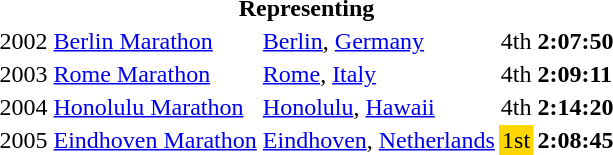<table>
<tr>
<th colspan="5">Representing </th>
</tr>
<tr>
<td>2002</td>
<td><a href='#'>Berlin Marathon</a></td>
<td><a href='#'>Berlin</a>, <a href='#'>Germany</a></td>
<td align="center">4th</td>
<td><strong>2:07:50</strong></td>
</tr>
<tr>
<td>2003</td>
<td><a href='#'>Rome Marathon</a></td>
<td><a href='#'>Rome</a>, <a href='#'>Italy</a></td>
<td align="center">4th</td>
<td><strong>2:09:11</strong></td>
</tr>
<tr>
<td>2004</td>
<td><a href='#'>Honolulu Marathon</a></td>
<td><a href='#'>Honolulu</a>, <a href='#'>Hawaii</a></td>
<td align="center">4th</td>
<td><strong>2:14:20</strong></td>
</tr>
<tr>
<td>2005</td>
<td><a href='#'>Eindhoven Marathon</a></td>
<td><a href='#'>Eindhoven</a>, <a href='#'>Netherlands</a></td>
<td bgcolor="gold" align="center">1st</td>
<td><strong>2:08:45</strong></td>
</tr>
</table>
